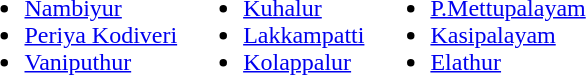<table>
<tr>
<td><br><ul><li><a href='#'>Nambiyur</a></li><li><a href='#'>Periya Kodiveri</a></li><li><a href='#'>Vaniputhur</a></li></ul></td>
<td valign=top><br><ul><li><a href='#'>Kuhalur</a></li><li><a href='#'>Lakkampatti</a></li><li><a href='#'>Kolappalur</a></li></ul></td>
<td valign=top><br><ul><li><a href='#'>P.Mettupalayam</a></li><li><a href='#'>Kasipalayam</a></li><li><a href='#'>Elathur</a></li></ul></td>
</tr>
</table>
